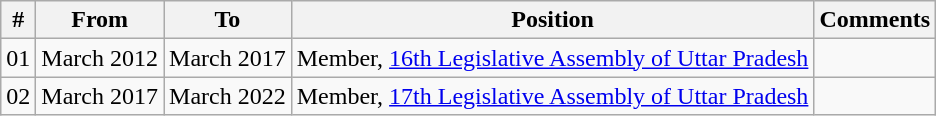<table class="wikitable sortable">
<tr>
<th>#</th>
<th>From</th>
<th>To</th>
<th>Position</th>
<th>Comments</th>
</tr>
<tr>
<td>01</td>
<td>March 2012</td>
<td>March 2017</td>
<td>Member, <a href='#'>16th Legislative Assembly of Uttar Pradesh</a></td>
<td></td>
</tr>
<tr>
<td>02</td>
<td>March 2017</td>
<td>March 2022</td>
<td>Member, <a href='#'>17th Legislative Assembly of Uttar Pradesh</a></td>
<td></td>
</tr>
</table>
